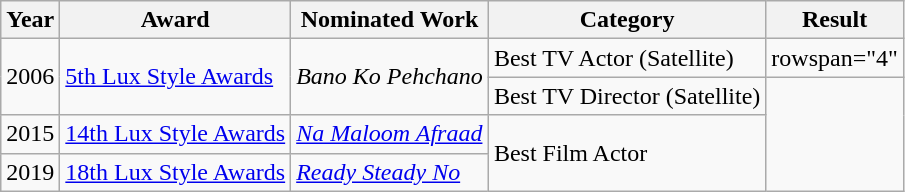<table class="wikitable sortable">
<tr>
<th>Year</th>
<th>Award</th>
<th>Nominated Work</th>
<th>Category</th>
<th>Result</th>
</tr>
<tr>
<td rowspan="2">2006</td>
<td rowspan="2"><a href='#'>5th Lux Style Awards</a></td>
<td rowspan="2"><em>Bano Ko Pehchano</em></td>
<td>Best TV Actor (Satellite)</td>
<td>rowspan="4" </td>
</tr>
<tr>
<td>Best TV Director (Satellite)</td>
</tr>
<tr>
<td>2015</td>
<td><a href='#'>14th Lux Style Awards</a></td>
<td><em><a href='#'>Na Maloom Afraad</a></em></td>
<td rowspan="2">Best Film Actor</td>
</tr>
<tr>
<td>2019</td>
<td><a href='#'>18th Lux Style Awards</a></td>
<td><em><a href='#'>Ready Steady No</a></em></td>
</tr>
</table>
